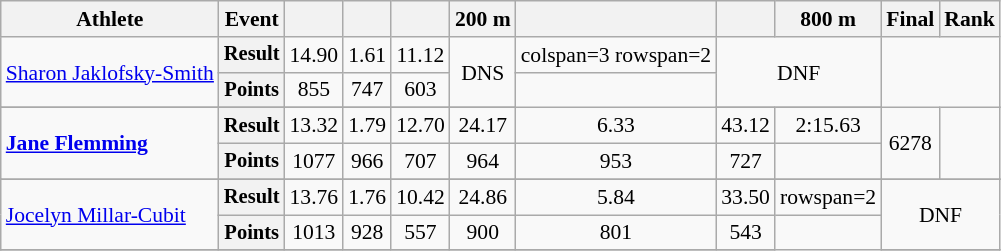<table class=wikitable style=font-size:90%;text-align:center>
<tr>
<th>Athlete</th>
<th>Event</th>
<th></th>
<th></th>
<th></th>
<th>200 m</th>
<th></th>
<th></th>
<th>800 m</th>
<th>Final</th>
<th>Rank</th>
</tr>
<tr>
<td align=left rowspan=2><a href='#'>Sharon Jaklofsky-Smith</a></td>
<th style=font-size:95%>Result</th>
<td>14.90</td>
<td>1.61</td>
<td>11.12</td>
<td rowspan=2>DNS</td>
<td>colspan=3 rowspan=2 </td>
<td colspan=2 rowspan=2>DNF</td>
</tr>
<tr>
<th style=font-size:95%>Points</th>
<td>855</td>
<td>747</td>
<td>603</td>
</tr>
<tr>
</tr>
<tr>
<td align=left rowspan=2><strong><a href='#'>Jane Flemming</a></strong></td>
<th style=font-size:95%>Result</th>
<td>13.32</td>
<td>1.79</td>
<td>12.70</td>
<td>24.17</td>
<td>6.33</td>
<td>43.12</td>
<td>2:15.63</td>
<td rowspan=2>6278</td>
<td rowspan=2></td>
</tr>
<tr>
<th style=font-size:95%>Points</th>
<td>1077</td>
<td>966</td>
<td>707</td>
<td>964</td>
<td>953</td>
<td>727</td>
<td></td>
</tr>
<tr>
</tr>
<tr>
<td align=left rowspan=2><a href='#'>Jocelyn Millar-Cubit</a></td>
<th style=font-size:95%>Result</th>
<td>13.76</td>
<td>1.76</td>
<td>10.42</td>
<td>24.86</td>
<td>5.84</td>
<td>33.50</td>
<td>rowspan=2 </td>
<td colspan=2 rowspan=2>DNF</td>
</tr>
<tr>
<th style=font-size:95%>Points</th>
<td>1013</td>
<td>928</td>
<td>557</td>
<td>900</td>
<td>801</td>
<td>543</td>
</tr>
<tr>
</tr>
</table>
